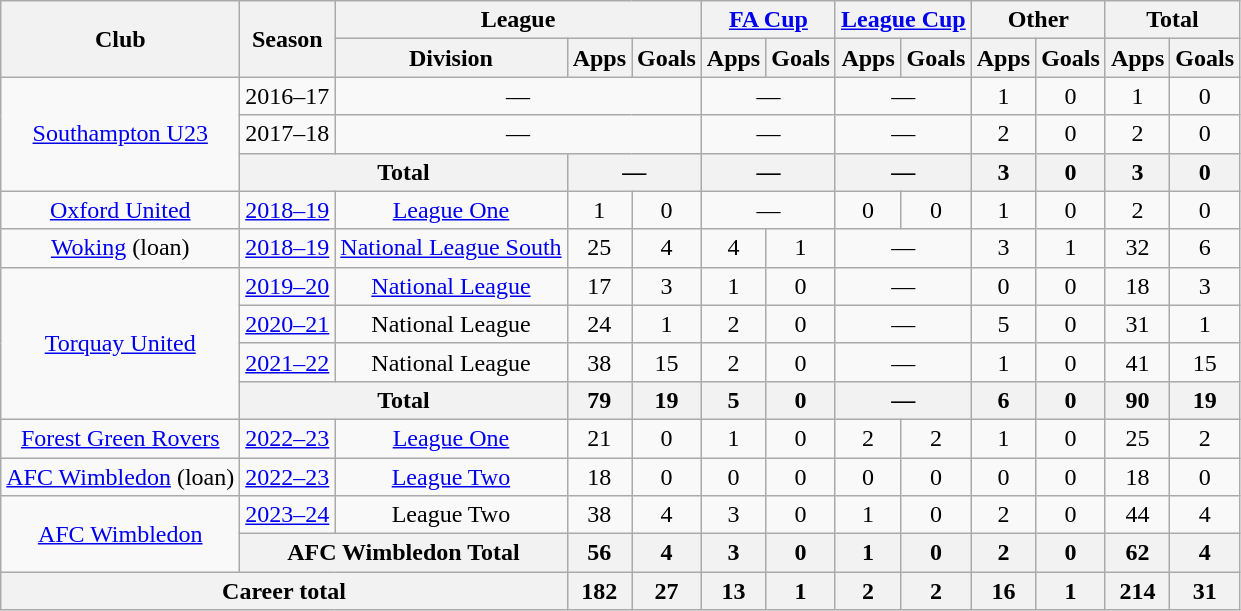<table class="wikitable" style="text-align: center">
<tr>
<th rowspan="2">Club</th>
<th rowspan="2">Season</th>
<th colspan="3">League</th>
<th colspan="2"><a href='#'>FA Cup</a></th>
<th colspan="2"><a href='#'>League Cup</a></th>
<th colspan="2">Other</th>
<th colspan="2">Total</th>
</tr>
<tr>
<th>Division</th>
<th>Apps</th>
<th>Goals</th>
<th>Apps</th>
<th>Goals</th>
<th>Apps</th>
<th>Goals</th>
<th>Apps</th>
<th>Goals</th>
<th>Apps</th>
<th>Goals</th>
</tr>
<tr>
<td rowspan="3"><a href='#'>Southampton U23</a></td>
<td>2016–17</td>
<td colspan=3>—</td>
<td colspan=2>—</td>
<td colspan=2>—</td>
<td>1</td>
<td>0</td>
<td>1</td>
<td>0</td>
</tr>
<tr>
<td>2017–18</td>
<td colspan=3>—</td>
<td colspan=2>—</td>
<td colspan=2>—</td>
<td>2</td>
<td>0</td>
<td>2</td>
<td>0</td>
</tr>
<tr>
<th colspan=2>Total</th>
<th colspan=2>—</th>
<th colspan=2>—</th>
<th colspan=2>—</th>
<th>3</th>
<th>0</th>
<th>3</th>
<th>0</th>
</tr>
<tr>
<td><a href='#'>Oxford United</a></td>
<td><a href='#'>2018–19</a></td>
<td><a href='#'>League One</a></td>
<td>1</td>
<td>0</td>
<td colspan=2>—</td>
<td>0</td>
<td>0</td>
<td>1</td>
<td>0</td>
<td>2</td>
<td>0</td>
</tr>
<tr>
<td><a href='#'>Woking</a> (loan)</td>
<td><a href='#'>2018–19</a></td>
<td><a href='#'>National League South</a></td>
<td>25</td>
<td>4</td>
<td>4</td>
<td>1</td>
<td colspan="2">—</td>
<td>3</td>
<td>1</td>
<td>32</td>
<td>6</td>
</tr>
<tr>
<td rowspan="4"><a href='#'>Torquay United</a></td>
<td><a href='#'>2019–20</a></td>
<td><a href='#'>National League</a></td>
<td>17</td>
<td>3</td>
<td>1</td>
<td>0</td>
<td colspan="2">—</td>
<td>0</td>
<td>0</td>
<td>18</td>
<td>3</td>
</tr>
<tr>
<td><a href='#'>2020–21</a></td>
<td>National League</td>
<td>24</td>
<td>1</td>
<td>2</td>
<td>0</td>
<td colspan="2">—</td>
<td>5</td>
<td>0</td>
<td>31</td>
<td>1</td>
</tr>
<tr>
<td><a href='#'>2021–22</a></td>
<td>National League</td>
<td>38</td>
<td>15</td>
<td>2</td>
<td>0</td>
<td colspan="2">—</td>
<td>1</td>
<td>0</td>
<td>41</td>
<td>15</td>
</tr>
<tr>
<th colspan="2">Total</th>
<th>79</th>
<th>19</th>
<th>5</th>
<th>0</th>
<th colspan="2">—</th>
<th>6</th>
<th>0</th>
<th>90</th>
<th>19</th>
</tr>
<tr>
<td><a href='#'>Forest Green Rovers</a></td>
<td><a href='#'>2022–23</a></td>
<td><a href='#'>League One</a></td>
<td>21</td>
<td>0</td>
<td>1</td>
<td>0</td>
<td>2</td>
<td>2</td>
<td>1</td>
<td>0</td>
<td>25</td>
<td>2</td>
</tr>
<tr>
<td><a href='#'>AFC Wimbledon</a> (loan)</td>
<td><a href='#'>2022–23</a></td>
<td><a href='#'>League Two</a></td>
<td>18</td>
<td>0</td>
<td>0</td>
<td>0</td>
<td>0</td>
<td>0</td>
<td>0</td>
<td>0</td>
<td>18</td>
<td>0</td>
</tr>
<tr>
<td rowspan="2"><a href='#'>AFC Wimbledon</a></td>
<td><a href='#'>2023–24</a></td>
<td>League Two</td>
<td>38</td>
<td>4</td>
<td>3</td>
<td>0</td>
<td>1</td>
<td>0</td>
<td>2</td>
<td>0</td>
<td>44</td>
<td>4</td>
</tr>
<tr>
<th colspan="2">AFC Wimbledon Total</th>
<th>56</th>
<th>4</th>
<th>3</th>
<th>0</th>
<th>1</th>
<th>0</th>
<th>2</th>
<th>0</th>
<th>62</th>
<th>4</th>
</tr>
<tr>
<th colspan="3">Career total</th>
<th>182</th>
<th>27</th>
<th>13</th>
<th>1</th>
<th>2</th>
<th>2</th>
<th>16</th>
<th>1</th>
<th>214</th>
<th>31</th>
</tr>
</table>
